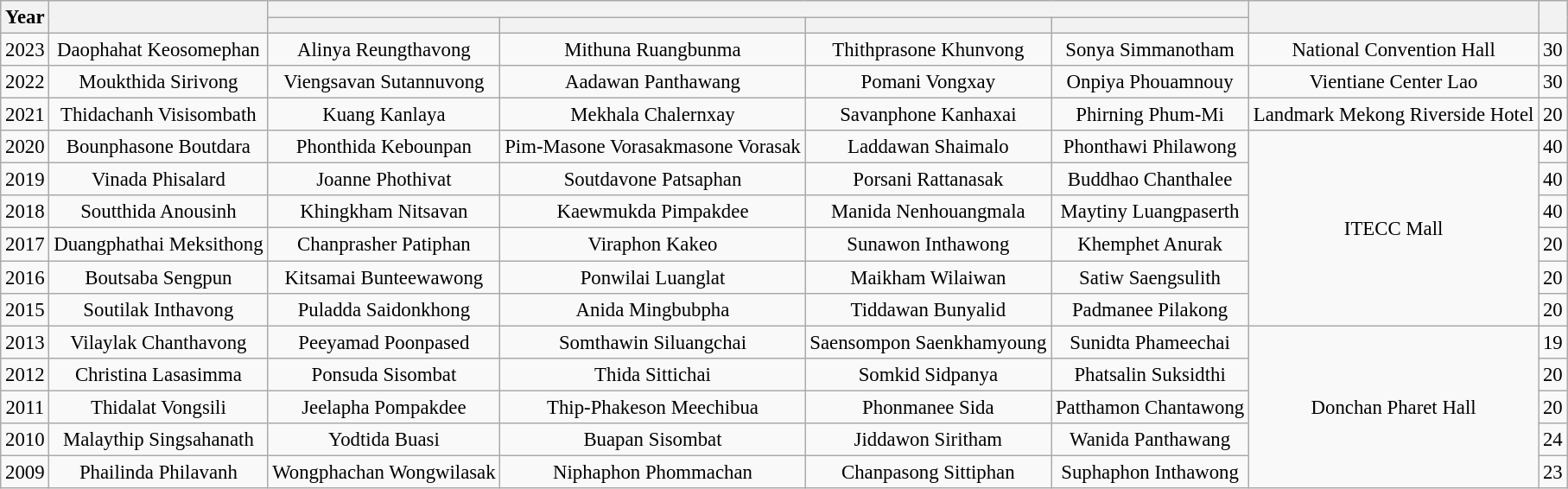<table class="wikitable sortable" style="font-size: 95%; text-align:center">
<tr>
<th rowspan="2">Year</th>
<th rowspan="2"></th>
<th colspan="4"></th>
<th rowspan="2"></th>
<th rowspan="2"></th>
</tr>
<tr>
<th></th>
<th></th>
<th></th>
<th></th>
</tr>
<tr>
<td>2023</td>
<td>Daophahat Keosomephan</td>
<td>Alinya Reungthavong</td>
<td>Mithuna Ruangbunma</td>
<td>Thithprasone Khunvong</td>
<td>Sonya Simmanotham</td>
<td>National Convention Hall</td>
<td>30</td>
</tr>
<tr>
<td>2022</td>
<td>Moukthida Sirivong</td>
<td>Viengsavan Sutannuvong</td>
<td>Aadawan Panthawang</td>
<td>Pomani Vongxay</td>
<td>Onpiya Phouamnouy</td>
<td>Vientiane Center Lao</td>
<td>30</td>
</tr>
<tr>
<td>2021</td>
<td>Thidachanh Visisombath</td>
<td>Kuang Kanlaya</td>
<td>Mekhala Chalernxay</td>
<td>Savanphone Kanhaxai</td>
<td>Phirning Phum-Mi</td>
<td>Landmark Mekong Riverside Hotel</td>
<td>20</td>
</tr>
<tr>
<td>2020</td>
<td>Bounphasone Boutdara</td>
<td>Phonthida Kebounpan</td>
<td>Pim-Masone Vorasakmasone Vorasak</td>
<td>Laddawan Shaimalo</td>
<td>Phonthawi Philawong</td>
<td rowspan="6">ITECC Mall</td>
<td>40</td>
</tr>
<tr>
<td>2019</td>
<td>Vinada Phisalard</td>
<td>Joanne Phothivat</td>
<td>Soutdavone Patsaphan</td>
<td>Porsani Rattanasak</td>
<td>Buddhao Chanthalee</td>
<td>40</td>
</tr>
<tr>
<td>2018</td>
<td>Soutthida Anousinh</td>
<td>Khingkham Nitsavan</td>
<td>Kaewmukda Pimpakdee</td>
<td>Manida Nenhouangmala</td>
<td>Maytiny Luangpaserth</td>
<td>40</td>
</tr>
<tr>
<td>2017</td>
<td>Duangphathai Meksithong</td>
<td>Chanprasher Patiphan</td>
<td>Viraphon Kakeo</td>
<td>Sunawon Inthawong</td>
<td>Khemphet Anurak</td>
<td>20</td>
</tr>
<tr>
<td>2016</td>
<td>Boutsaba Sengpun</td>
<td>Kitsamai Bunteewawong</td>
<td>Ponwilai Luanglat</td>
<td>Maikham Wilaiwan</td>
<td>Satiw Saengsulith</td>
<td>20</td>
</tr>
<tr>
<td>2015</td>
<td>Soutilak Inthavong</td>
<td>Puladda Saidonkhong</td>
<td>Anida Mingbubpha</td>
<td>Tiddawan Bunyalid</td>
<td>Padmanee Pilakong</td>
<td>20</td>
</tr>
<tr>
<td>2013</td>
<td>Vilaylak Chanthavong</td>
<td>Peeyamad Poonpased</td>
<td>Somthawin Siluangchai</td>
<td>Saensompon Saenkhamyoung</td>
<td>Sunidta Phameechai</td>
<td rowspan="5">Donchan Pharet Hall</td>
<td>19</td>
</tr>
<tr>
<td>2012</td>
<td>Christina Lasasimma</td>
<td>Ponsuda Sisombat</td>
<td>Thida Sittichai</td>
<td>Somkid Sidpanya</td>
<td>Phatsalin Suksidthi</td>
<td>20</td>
</tr>
<tr>
<td>2011</td>
<td>Thidalat Vongsili</td>
<td>Jeelapha Pompakdee</td>
<td>Thip-Phakeson Meechibua</td>
<td>Phonmanee Sida</td>
<td>Patthamon Chantawong</td>
<td>20</td>
</tr>
<tr>
<td>2010</td>
<td>Malaythip Singsahanath</td>
<td>Yodtida Buasi</td>
<td>Buapan Sisombat</td>
<td>Jiddawon Siritham</td>
<td>Wanida Panthawang</td>
<td>24</td>
</tr>
<tr>
<td>2009</td>
<td>Phailinda Philavanh</td>
<td>Wongphachan Wongwilasak</td>
<td>Niphaphon Phommachan</td>
<td>Chanpasong Sittiphan</td>
<td>Suphaphon Inthawong</td>
<td>23</td>
</tr>
</table>
